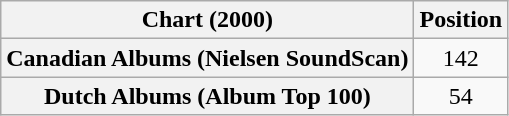<table class="wikitable plainrowheaders" style="text-align:center">
<tr>
<th scope="col">Chart (2000)</th>
<th scope="col">Position</th>
</tr>
<tr>
<th scope="row">Canadian Albums (Nielsen SoundScan)</th>
<td>142</td>
</tr>
<tr>
<th scope="row">Dutch Albums (Album Top 100)</th>
<td>54</td>
</tr>
</table>
